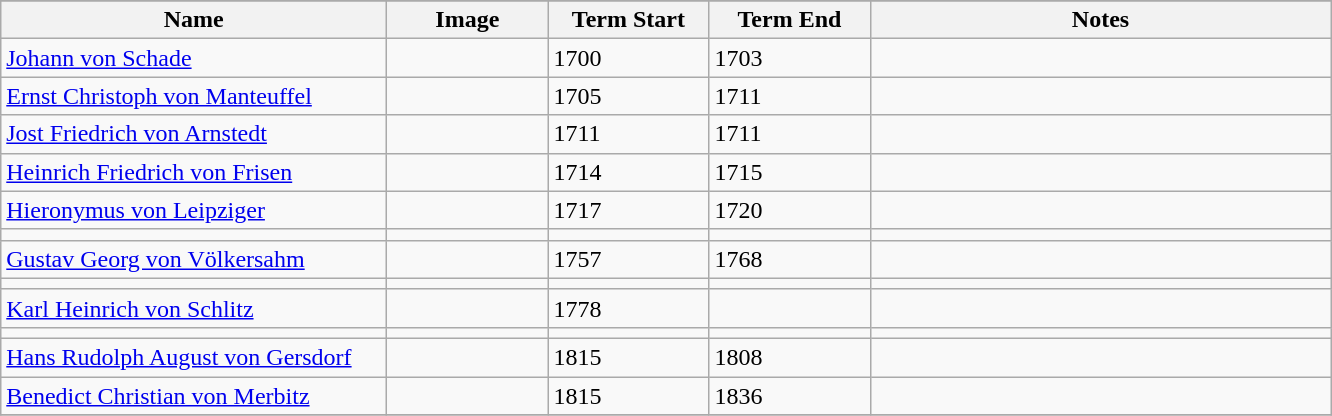<table class="wikitable">
<tr>
</tr>
<tr class="hintergrundfarbe5">
<th width="250">Name</th>
<th width="100">Image</th>
<th width="100">Term Start</th>
<th width="100">Term End</th>
<th width="300">Notes</th>
</tr>
<tr>
<td><a href='#'>Johann von Schade</a></td>
<td></td>
<td>1700</td>
<td>1703</td>
<td></td>
</tr>
<tr>
<td><a href='#'>Ernst Christoph von Manteuffel</a></td>
<td></td>
<td>1705</td>
<td>1711</td>
<td></td>
</tr>
<tr>
<td><a href='#'>Jost Friedrich von Arnstedt</a></td>
<td></td>
<td>1711</td>
<td>1711</td>
<td></td>
</tr>
<tr>
<td><a href='#'>Heinrich Friedrich von Frisen</a></td>
<td></td>
<td>1714</td>
<td>1715</td>
<td></td>
</tr>
<tr>
<td><a href='#'>Hieronymus von Leipziger</a></td>
<td></td>
<td>1717</td>
<td>1720</td>
<td></td>
</tr>
<tr>
<td></td>
<td></td>
<td></td>
<td></td>
<td></td>
</tr>
<tr>
<td><a href='#'>Gustav Georg von Völkersahm</a></td>
<td></td>
<td>1757</td>
<td>1768</td>
<td></td>
</tr>
<tr>
<td></td>
<td></td>
<td></td>
<td></td>
<td></td>
</tr>
<tr>
<td><a href='#'>Karl Heinrich von Schlitz</a></td>
<td></td>
<td>1778</td>
<td></td>
<td></td>
</tr>
<tr>
<td></td>
<td></td>
<td></td>
<td></td>
<td></td>
</tr>
<tr>
<td><a href='#'>Hans Rudolph August von Gersdorf</a></td>
<td></td>
<td>1815</td>
<td>1808</td>
<td></td>
</tr>
<tr>
<td><a href='#'>Benedict Christian von Merbitz</a></td>
<td></td>
<td>1815</td>
<td>1836</td>
<td></td>
</tr>
<tr>
</tr>
</table>
